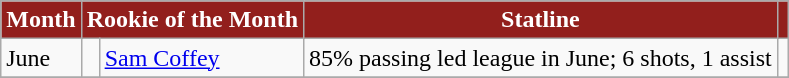<table class="wikitable sortable">
<tr>
<th style="background:#921f1c; color:#fff;">Month</th>
<th style="background:#921f1c; color:#fff;" colspan="2">Rookie of the Month</th>
<th style="background:#921f1c; color:#fff;">Statline</th>
<th style="background:#921f1c; color:#fff;"></th>
</tr>
<tr>
<td>June</td>
<td></td>
<td><a href='#'>Sam Coffey</a></td>
<td>85% passing led league in June; 6 shots, 1 assist</td>
<td></td>
</tr>
<tr>
</tr>
</table>
